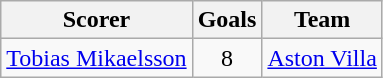<table class="wikitable">
<tr>
<th>Scorer</th>
<th>Goals</th>
<th>Team</th>
</tr>
<tr>
<td> <a href='#'>Tobias Mikaelsson</a></td>
<td align=center>8</td>
<td><a href='#'>Aston Villa</a></td>
</tr>
</table>
